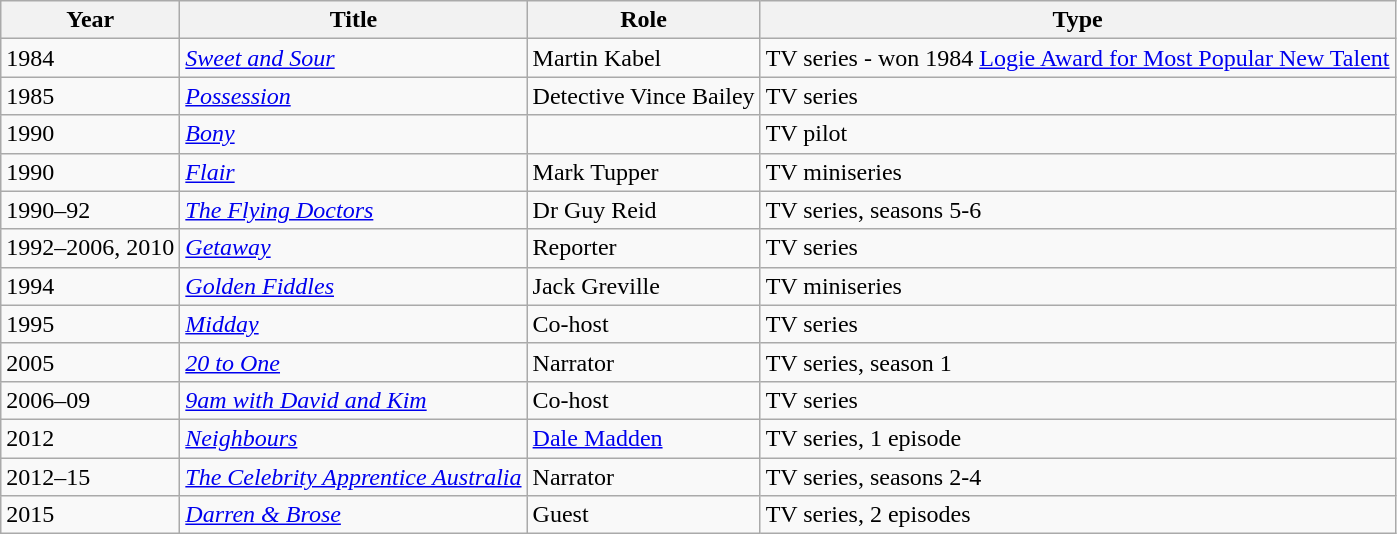<table class="wikitable">
<tr>
<th>Year</th>
<th>Title</th>
<th>Role</th>
<th>Type</th>
</tr>
<tr>
<td>1984</td>
<td><em><a href='#'>Sweet and Sour</a></em></td>
<td>Martin Kabel</td>
<td>TV series - won 1984 <a href='#'>Logie Award for Most Popular New Talent</a></td>
</tr>
<tr>
<td>1985</td>
<td><em><a href='#'>Possession</a></em></td>
<td>Detective Vince Bailey</td>
<td>TV series</td>
</tr>
<tr>
<td>1990</td>
<td><em><a href='#'>Bony</a></em></td>
<td></td>
<td>TV pilot</td>
</tr>
<tr>
<td>1990</td>
<td><em><a href='#'>Flair</a></em></td>
<td>Mark Tupper</td>
<td>TV miniseries</td>
</tr>
<tr>
<td>1990–92</td>
<td><em><a href='#'>The Flying Doctors</a></em></td>
<td>Dr Guy Reid</td>
<td>TV series, seasons 5-6</td>
</tr>
<tr>
<td>1992–2006, 2010</td>
<td><em><a href='#'>Getaway</a></em></td>
<td>Reporter</td>
<td>TV series</td>
</tr>
<tr>
<td>1994</td>
<td><em><a href='#'>Golden Fiddles</a></em></td>
<td>Jack Greville</td>
<td>TV miniseries</td>
</tr>
<tr>
<td>1995</td>
<td><em><a href='#'>Midday</a></em></td>
<td>Co-host</td>
<td>TV series</td>
</tr>
<tr>
<td>2005</td>
<td><em><a href='#'>20 to One</a></em></td>
<td>Narrator</td>
<td>TV series, season 1</td>
</tr>
<tr>
<td>2006–09</td>
<td><em><a href='#'>9am with David and Kim</a></em></td>
<td>Co-host</td>
<td>TV series</td>
</tr>
<tr>
<td>2012</td>
<td><em><a href='#'>Neighbours</a></em></td>
<td><a href='#'>Dale Madden</a></td>
<td>TV series, 1 episode</td>
</tr>
<tr>
<td>2012–15</td>
<td><em><a href='#'>The Celebrity Apprentice Australia</a></em></td>
<td>Narrator</td>
<td>TV series, seasons 2-4</td>
</tr>
<tr>
<td>2015</td>
<td><em><a href='#'>Darren & Brose</a></em></td>
<td>Guest</td>
<td>TV series, 2 episodes</td>
</tr>
</table>
